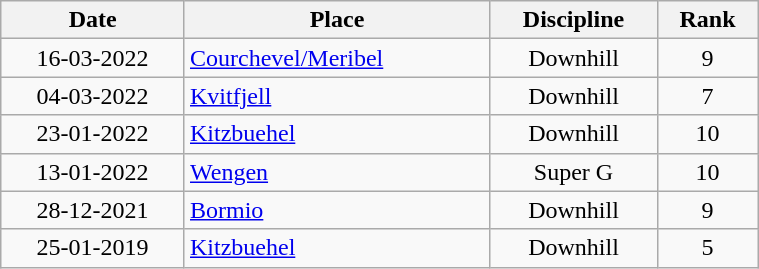<table class="wikitable" width=40% style="font-size:100%; text-align:center;">
<tr>
<th>Date</th>
<th>Place</th>
<th>Discipline</th>
<th>Rank</th>
</tr>
<tr>
<td>16-03-2022</td>
<td align=left> <a href='#'>Courchevel/Meribel</a></td>
<td>Downhill</td>
<td>9</td>
</tr>
<tr>
<td>04-03-2022</td>
<td align=left> <a href='#'>Kvitfjell</a></td>
<td>Downhill</td>
<td>7</td>
</tr>
<tr>
<td>23-01-2022</td>
<td align=left> <a href='#'>Kitzbuehel</a></td>
<td>Downhill</td>
<td>10</td>
</tr>
<tr>
<td>13-01-2022</td>
<td align=left> <a href='#'>Wengen</a></td>
<td>Super G</td>
<td>10</td>
</tr>
<tr>
<td>28-12-2021</td>
<td align=left> <a href='#'>Bormio</a></td>
<td>Downhill</td>
<td>9</td>
</tr>
<tr>
<td>25-01-2019</td>
<td align=left> <a href='#'>Kitzbuehel</a></td>
<td>Downhill</td>
<td>5</td>
</tr>
</table>
